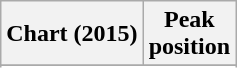<table class="wikitable sortable plainrowheaders" style="text-align:center">
<tr>
<th scope="col">Chart (2015)</th>
<th scope="col">Peak<br> position</th>
</tr>
<tr>
</tr>
<tr>
</tr>
<tr>
</tr>
</table>
